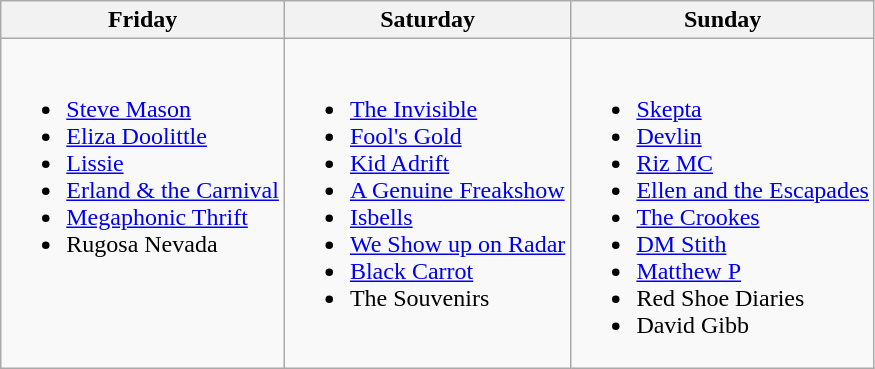<table class="wikitable">
<tr>
<th>Friday</th>
<th>Saturday</th>
<th>Sunday</th>
</tr>
<tr>
<td valign=top><br><ul><li><a href='#'>Steve Mason</a></li><li><a href='#'>Eliza Doolittle</a></li><li><a href='#'>Lissie</a></li><li><a href='#'>Erland & the Carnival</a></li><li><a href='#'>Megaphonic Thrift</a></li><li>Rugosa Nevada</li></ul></td>
<td valign=top><br><ul><li><a href='#'>The Invisible</a></li><li><a href='#'>Fool's Gold</a></li><li><a href='#'>Kid Adrift</a></li><li><a href='#'>A Genuine Freakshow</a></li><li><a href='#'>Isbells</a></li><li><a href='#'>We Show up on Radar</a></li><li><a href='#'>Black Carrot</a></li><li>The Souvenirs</li></ul></td>
<td valign=top><br><ul><li><a href='#'>Skepta</a></li><li><a href='#'>Devlin</a></li><li><a href='#'>Riz MC</a></li><li><a href='#'>Ellen and the Escapades</a></li><li><a href='#'>The Crookes</a></li><li><a href='#'>DM Stith</a></li><li><a href='#'>Matthew P</a></li><li>Red Shoe Diaries</li><li>David Gibb</li></ul></td>
</tr>
</table>
